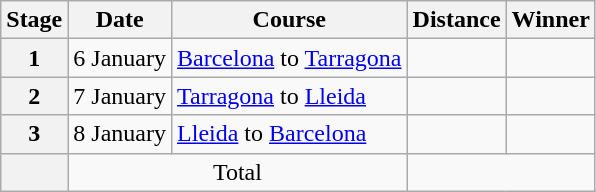<table class="wikitable">
<tr>
<th scope="col">Stage</th>
<th scope="col">Date</th>
<th scope="col">Course</th>
<th scope="col">Distance</th>
<th scope="col">Winner</th>
</tr>
<tr>
<th scope="row">1</th>
<td style="text-align:right">6 January</td>
<td><a href='#'>Barcelona</a> to <a href='#'>Tarragona</a></td>
<td style="text-align:center;"></td>
<td></td>
</tr>
<tr>
<th scope="row">2</th>
<td style="text-align:right">7 January</td>
<td><a href='#'>Tarragona</a> to <a href='#'>Lleida</a></td>
<td style="text-align:center;"></td>
<td></td>
</tr>
<tr>
<th scope="row">3</th>
<td style="text-align:right">8 January</td>
<td><a href='#'>Lleida</a> to <a href='#'>Barcelona</a></td>
<td style="text-align:center;"></td>
<td></td>
</tr>
<tr>
<th scope="row"></th>
<td colspan="2" style="text-align:center">Total</td>
<td colspan="5" style="text-align:center"></td>
</tr>
</table>
